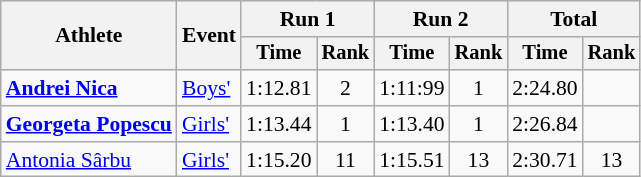<table class="wikitable" style="font-size:90%">
<tr>
<th rowspan="2">Athlete</th>
<th rowspan="2">Event</th>
<th colspan="2">Run 1</th>
<th colspan="2">Run 2</th>
<th colspan="2">Total</th>
</tr>
<tr style="font-size:95%">
<th>Time</th>
<th>Rank</th>
<th>Time</th>
<th>Rank</th>
<th>Time</th>
<th>Rank</th>
</tr>
<tr align=center>
<td align=left><strong><a href='#'>Andrei Nica</a></strong></td>
<td align=left><a href='#'>Boys'</a></td>
<td>1:12.81</td>
<td>2</td>
<td>1:11:99</td>
<td>1</td>
<td>2:24.80</td>
<td></td>
</tr>
<tr align=center>
<td align=left><strong><a href='#'>Georgeta Popescu</a></strong></td>
<td align=left><a href='#'>Girls'</a></td>
<td>1:13.44</td>
<td>1</td>
<td>1:13.40</td>
<td>1</td>
<td>2:26.84</td>
<td></td>
</tr>
<tr align=center>
<td align=left><a href='#'>Antonia Sârbu</a></td>
<td align=left><a href='#'>Girls'</a></td>
<td>1:15.20</td>
<td>11</td>
<td>1:15.51</td>
<td>13</td>
<td>2:30.71</td>
<td>13</td>
</tr>
</table>
